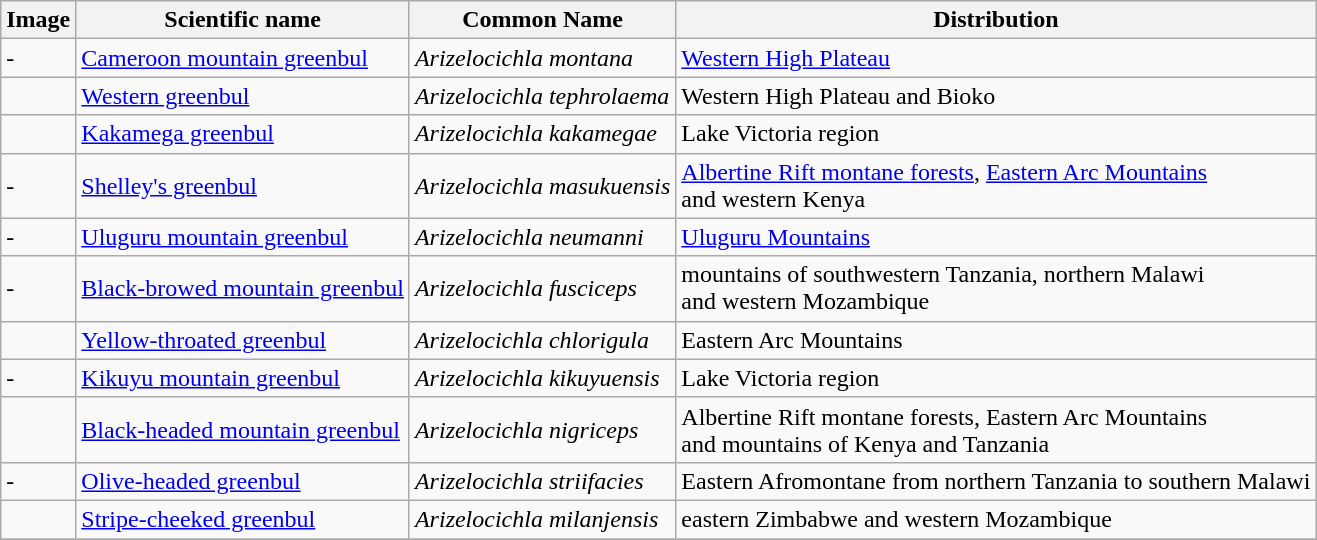<table class="wikitable">
<tr>
<th>Image</th>
<th>Scientific name</th>
<th>Common Name</th>
<th>Distribution</th>
</tr>
<tr>
<td>-</td>
<td><a href='#'>Cameroon mountain greenbul</a></td>
<td><em>Arizelocichla montana</em></td>
<td><a href='#'>Western High Plateau</a></td>
</tr>
<tr>
<td></td>
<td><a href='#'>Western greenbul</a></td>
<td><em>Arizelocichla tephrolaema</em></td>
<td>Western High Plateau and Bioko</td>
</tr>
<tr>
<td></td>
<td><a href='#'>Kakamega greenbul</a></td>
<td><em>Arizelocichla kakamegae</em></td>
<td>Lake Victoria region</td>
</tr>
<tr>
<td>-</td>
<td><a href='#'>Shelley's greenbul</a></td>
<td><em>Arizelocichla masukuensis</em></td>
<td><a href='#'>Albertine Rift montane forests</a>, <a href='#'>Eastern Arc Mountains</a><br>and western Kenya</td>
</tr>
<tr>
<td>-</td>
<td><a href='#'>Uluguru mountain greenbul</a></td>
<td><em>Arizelocichla neumanni</em></td>
<td><a href='#'>Uluguru Mountains</a></td>
</tr>
<tr>
<td>-</td>
<td><a href='#'>Black-browed mountain greenbul</a></td>
<td><em>Arizelocichla fusciceps</em></td>
<td>mountains of southwestern Tanzania, northern Malawi<br>and western Mozambique</td>
</tr>
<tr>
<td></td>
<td><a href='#'>Yellow-throated greenbul</a></td>
<td><em>Arizelocichla chlorigula</em></td>
<td>Eastern Arc Mountains</td>
</tr>
<tr>
<td>-</td>
<td><a href='#'>Kikuyu mountain greenbul</a></td>
<td><em>Arizelocichla kikuyuensis</em></td>
<td>Lake Victoria region</td>
</tr>
<tr>
<td></td>
<td><a href='#'>Black-headed mountain greenbul</a></td>
<td><em>Arizelocichla nigriceps</em></td>
<td>Albertine Rift montane forests, Eastern Arc Mountains<br>and mountains of Kenya and Tanzania</td>
</tr>
<tr>
<td>-</td>
<td><a href='#'>Olive-headed greenbul</a></td>
<td><em>Arizelocichla striifacies</em></td>
<td>Eastern Afromontane from northern Tanzania to southern Malawi</td>
</tr>
<tr>
<td></td>
<td><a href='#'>Stripe-cheeked greenbul</a></td>
<td><em>Arizelocichla milanjensis</em></td>
<td>eastern Zimbabwe and western Mozambique</td>
</tr>
<tr>
</tr>
</table>
